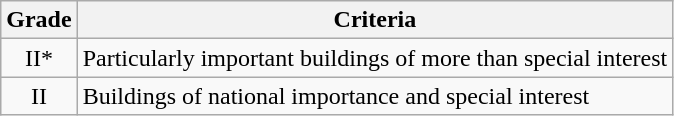<table class="wikitable">
<tr>
<th>Grade</th>
<th>Criteria</th>
</tr>
<tr>
<td align="center" >II*</td>
<td>Particularly important buildings of more than special interest</td>
</tr>
<tr>
<td align="center" >II</td>
<td>Buildings of national importance and special interest</td>
</tr>
</table>
